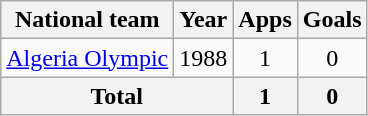<table class="wikitable" style="text-align:center">
<tr>
<th>National team</th>
<th>Year</th>
<th>Apps</th>
<th>Goals</th>
</tr>
<tr>
<td><a href='#'>Algeria Olympic</a></td>
<td>1988</td>
<td>1</td>
<td>0</td>
</tr>
<tr>
<th colspan="2">Total</th>
<th>1</th>
<th>0</th>
</tr>
</table>
